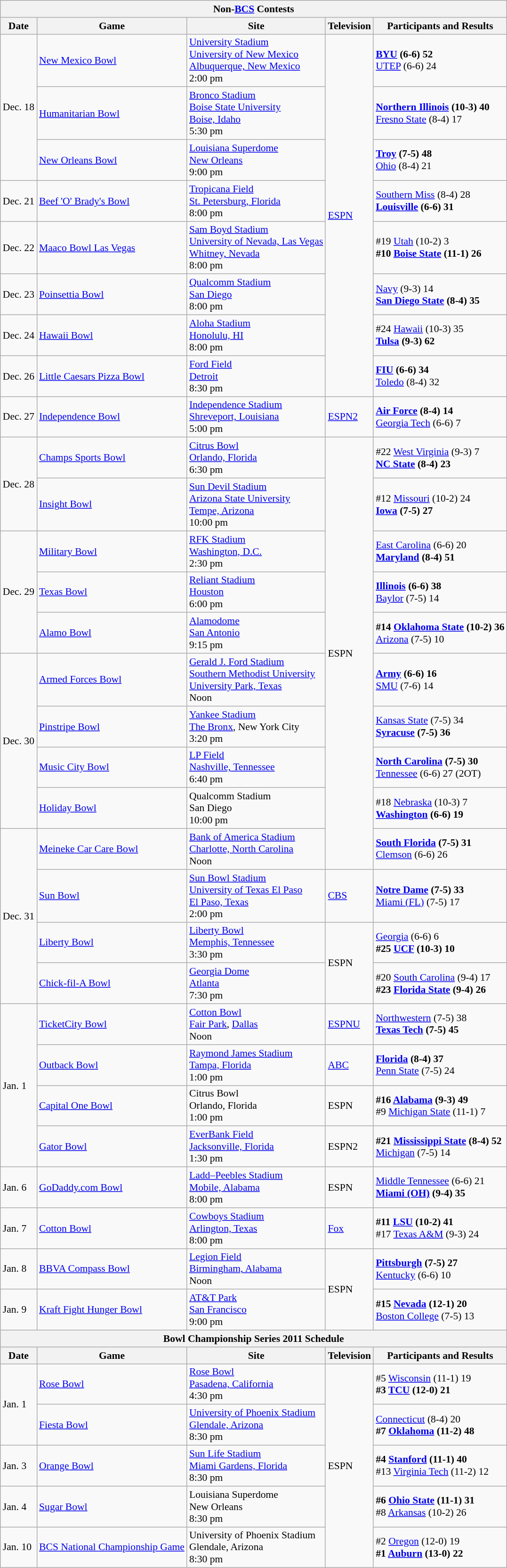<table class="wikitable" style="font-size:90%;">
<tr>
<th colspan="9">Non-<a href='#'>BCS</a> Contests</th>
</tr>
<tr>
<th>Date</th>
<th>Game</th>
<th>Site</th>
<th>Television</th>
<th>Participants and Results</th>
</tr>
<tr>
<td rowspan="3">Dec. 18</td>
<td><a href='#'>New Mexico Bowl</a></td>
<td><a href='#'>University Stadium</a><br><a href='#'>University of New Mexico</a><br><a href='#'>Albuquerque, New Mexico</a><br>2:00 pm</td>
<td rowspan=8><a href='#'>ESPN</a></td>
<td colspan="3"><strong><a href='#'>BYU</a> (6-6) 52</strong><br><a href='#'>UTEP</a> (6-6) 24</td>
</tr>
<tr>
<td><a href='#'>Humanitarian Bowl</a></td>
<td><a href='#'>Bronco Stadium</a><br><a href='#'>Boise State University</a><br><a href='#'>Boise, Idaho</a><br>5:30 pm</td>
<td colspan=3><strong><a href='#'>Northern Illinois</a> (10-3) 40</strong><br><a href='#'>Fresno State</a> (8-4) 17</td>
</tr>
<tr>
<td><a href='#'>New Orleans Bowl</a></td>
<td><a href='#'>Louisiana Superdome</a><br><a href='#'>New Orleans</a><br>9:00 pm</td>
<td colspan=3><strong><a href='#'>Troy</a> (7-5) 48</strong><br><a href='#'>Ohio</a> (8-4) 21</td>
</tr>
<tr>
<td>Dec. 21</td>
<td><a href='#'>Beef 'O' Brady's Bowl</a></td>
<td><a href='#'>Tropicana Field</a><br><a href='#'>St. Petersburg, Florida</a><br>8:00 pm</td>
<td colspan=3><a href='#'>Southern Miss</a> (8-4) 28 <br><strong><a href='#'>Louisville</a> (6-6) 31</strong></td>
</tr>
<tr>
<td>Dec. 22</td>
<td><a href='#'>Maaco Bowl Las Vegas</a></td>
<td><a href='#'>Sam Boyd Stadium</a><br><a href='#'>University of Nevada, Las Vegas</a><br><a href='#'>Whitney, Nevada</a><br>8:00 pm</td>
<td colspan=3>#19 <a href='#'>Utah</a> (10-2) 3 <br><strong>#10 <a href='#'>Boise State</a> (11-1) 26</strong></td>
</tr>
<tr>
<td>Dec. 23</td>
<td><a href='#'>Poinsettia Bowl</a></td>
<td><a href='#'>Qualcomm Stadium</a><br><a href='#'>San Diego</a><br>8:00 pm</td>
<td colspan=3><a href='#'>Navy</a> (9-3) 14<br><strong><a href='#'>San Diego State</a> (8-4) 35</strong></td>
</tr>
<tr>
<td>Dec. 24</td>
<td><a href='#'>Hawaii Bowl</a></td>
<td><a href='#'>Aloha Stadium</a><br><a href='#'>Honolulu, HI</a><br>8:00 pm</td>
<td colspan=3>#24 <a href='#'>Hawaii</a> (10-3) 35 <br><strong><a href='#'>Tulsa</a> (9-3) 62</strong></td>
</tr>
<tr>
<td>Dec. 26</td>
<td><a href='#'>Little Caesars Pizza Bowl</a></td>
<td><a href='#'>Ford Field</a><br><a href='#'>Detroit</a><br>8:30 pm</td>
<td colspan=3><strong><a href='#'>FIU</a> (6-6) 34</strong><br><a href='#'>Toledo</a> (8-4) 32</td>
</tr>
<tr>
<td>Dec. 27</td>
<td><a href='#'>Independence Bowl</a></td>
<td><a href='#'>Independence Stadium</a><br><a href='#'>Shreveport, Louisiana</a><br>5:00 pm</td>
<td><a href='#'>ESPN2</a></td>
<td colspan=3><strong><a href='#'>Air Force</a> (8-4) 14</strong><br><a href='#'>Georgia Tech</a> (6-6) 7</td>
</tr>
<tr>
<td rowspan=2>Dec. 28</td>
<td><a href='#'>Champs Sports Bowl</a></td>
<td><a href='#'>Citrus Bowl</a><br><a href='#'>Orlando, Florida</a><br>6:30 pm</td>
<td rowspan=10>ESPN</td>
<td colspan=3>#22 <a href='#'>West Virginia</a> (9-3) 7<br><strong><a href='#'>NC State</a> (8-4) 23</strong></td>
</tr>
<tr>
<td><a href='#'>Insight Bowl</a></td>
<td><a href='#'>Sun Devil Stadium</a><br><a href='#'>Arizona State University</a><br><a href='#'>Tempe, Arizona</a><br>10:00 pm</td>
<td colspan=3>#12 <a href='#'>Missouri</a> (10-2) 24<br><strong><a href='#'>Iowa</a> (7-5) 27</strong></td>
</tr>
<tr>
<td rowspan=3>Dec. 29</td>
<td><a href='#'>Military Bowl</a></td>
<td><a href='#'>RFK Stadium</a><br><a href='#'>Washington, D.C.</a><br>2:30 pm</td>
<td colspan=3><a href='#'>East Carolina</a> (6-6) 20<br><strong><a href='#'>Maryland</a> (8-4) 51</strong></td>
</tr>
<tr>
<td><a href='#'>Texas Bowl</a></td>
<td><a href='#'>Reliant Stadium</a><br><a href='#'>Houston</a><br>6:00 pm</td>
<td colspan=3><strong><a href='#'>Illinois</a> (6-6) 38</strong><br><a href='#'>Baylor</a> (7-5) 14</td>
</tr>
<tr>
<td><a href='#'>Alamo Bowl</a></td>
<td><a href='#'>Alamodome</a><br><a href='#'>San Antonio</a><br>9:15 pm</td>
<td colspan=3><strong>#14 <a href='#'>Oklahoma State</a> (10-2) 36</strong><br><a href='#'>Arizona</a> (7-5) 10</td>
</tr>
<tr>
<td rowspan=4>Dec. 30</td>
<td><a href='#'>Armed Forces Bowl</a></td>
<td><a href='#'>Gerald J. Ford Stadium</a><br><a href='#'>Southern Methodist University</a><br><a href='#'>University Park, Texas</a><br>Noon</td>
<td colspan=3><strong><a href='#'>Army</a> (6-6) 16</strong><br><a href='#'>SMU</a> (7-6) 14</td>
</tr>
<tr>
<td><a href='#'>Pinstripe Bowl</a></td>
<td><a href='#'>Yankee Stadium</a><br><a href='#'>The Bronx</a>, New York City<br>3:20 pm</td>
<td colspan=3><a href='#'>Kansas State</a> (7-5) 34<br> <strong><a href='#'>Syracuse</a> (7-5) 36</strong></td>
</tr>
<tr>
<td><a href='#'>Music City Bowl</a></td>
<td><a href='#'>LP Field</a><br><a href='#'>Nashville, Tennessee</a><br>6:40 pm</td>
<td colspan=3><strong><a href='#'>North Carolina</a> (7-5) 30</strong><br> <a href='#'>Tennessee</a> (6-6) 27 (2OT)</td>
</tr>
<tr>
<td><a href='#'>Holiday Bowl</a></td>
<td>Qualcomm Stadium<br>San Diego<br>10:00 pm</td>
<td colspan=3>#18 <a href='#'>Nebraska</a> (10-3) 7<br> <strong><a href='#'>Washington</a> (6-6) 19</strong></td>
</tr>
<tr>
<td rowspan="4">Dec. 31</td>
<td><a href='#'>Meineke Car Care Bowl</a></td>
<td><a href='#'>Bank of America Stadium</a><br><a href='#'>Charlotte, North Carolina</a><br>Noon</td>
<td colspan=3><strong><a href='#'>South Florida</a> (7-5) 31</strong> <br> <a href='#'>Clemson</a> (6-6) 26</td>
</tr>
<tr>
<td><a href='#'>Sun Bowl</a></td>
<td><a href='#'>Sun Bowl Stadium</a><br><a href='#'>University of Texas El Paso</a><br><a href='#'>El Paso, Texas</a><br>2:00 pm</td>
<td><a href='#'>CBS</a></td>
<td colspan=3><strong><a href='#'>Notre Dame</a> (7-5) 33</strong><br> <a href='#'>Miami (FL)</a> (7-5) 17</td>
</tr>
<tr>
<td><a href='#'>Liberty Bowl</a></td>
<td><a href='#'>Liberty Bowl</a><br><a href='#'>Memphis, Tennessee</a><br>3:30 pm</td>
<td rowspan=2>ESPN</td>
<td colspan=3><a href='#'>Georgia</a> (6-6) 6 <br><strong> #25 <a href='#'>UCF</a> (10-3) 10</strong></td>
</tr>
<tr>
<td><a href='#'>Chick-fil-A Bowl</a></td>
<td><a href='#'>Georgia Dome</a><br><a href='#'>Atlanta</a><br>7:30 pm</td>
<td colspan=3>#20 <a href='#'>South Carolina</a> (9-4) 17 <br> <strong>#23 <a href='#'>Florida State</a> (9-4) 26</strong></td>
</tr>
<tr>
<td rowspan="4">Jan. 1</td>
<td><a href='#'>TicketCity Bowl</a></td>
<td><a href='#'>Cotton Bowl</a><br><a href='#'>Fair Park</a>, <a href='#'>Dallas</a><br>Noon</td>
<td><a href='#'>ESPNU</a></td>
<td colspan=3><a href='#'>Northwestern</a> (7-5) 38 <br> <strong><a href='#'>Texas Tech</a> (7-5) 45</strong></td>
</tr>
<tr>
<td><a href='#'>Outback Bowl</a></td>
<td><a href='#'>Raymond James Stadium</a><br><a href='#'>Tampa, Florida</a><br>1:00 pm</td>
<td><a href='#'>ABC</a></td>
<td colspan=3><strong><a href='#'>Florida</a> (8-4) 37</strong> <br> <a href='#'>Penn State</a> (7-5) 24</td>
</tr>
<tr>
<td><a href='#'>Capital One Bowl</a></td>
<td>Citrus Bowl<br>Orlando, Florida<br>1:00 pm</td>
<td>ESPN</td>
<td colspan=3><strong>#16 <a href='#'>Alabama</a> (9-3) 49</strong> <br> #9 <a href='#'>Michigan State</a> (11-1) 7</td>
</tr>
<tr>
<td><a href='#'>Gator Bowl</a></td>
<td><a href='#'>EverBank Field</a><br><a href='#'>Jacksonville, Florida</a><br>1:30 pm</td>
<td>ESPN2</td>
<td colspan=3><strong>#21 <a href='#'>Mississippi State</a> (8-4) 52</strong><br> <a href='#'>Michigan</a> (7-5) 14</td>
</tr>
<tr>
<td>Jan. 6</td>
<td><a href='#'>GoDaddy.com Bowl</a></td>
<td><a href='#'>Ladd–Peebles Stadium</a><br><a href='#'>Mobile, Alabama</a><br>8:00 pm</td>
<td>ESPN</td>
<td colspan=3><a href='#'>Middle Tennessee</a> (6-6) 21<br> <strong><a href='#'>Miami (OH)</a> (9-4) 35</strong></td>
</tr>
<tr>
<td>Jan. 7</td>
<td><a href='#'>Cotton Bowl</a></td>
<td><a href='#'>Cowboys Stadium</a><br><a href='#'>Arlington, Texas</a><br>8:00 pm</td>
<td><a href='#'>Fox</a></td>
<td colspan=3><strong>#11 <a href='#'>LSU</a> (10-2) 41</strong><br>#17 <a href='#'>Texas A&M</a> (9-3) 24</td>
</tr>
<tr>
<td>Jan. 8</td>
<td><a href='#'>BBVA Compass Bowl</a></td>
<td><a href='#'>Legion Field</a><br><a href='#'>Birmingham, Alabama</a><br>Noon</td>
<td rowspan=2>ESPN</td>
<td =3><strong><a href='#'>Pittsburgh</a> (7-5) 27</strong> <br> <a href='#'>Kentucky</a> (6-6) 10</td>
</tr>
<tr>
<td>Jan. 9</td>
<td><a href='#'>Kraft Fight Hunger Bowl</a></td>
<td><a href='#'>AT&T Park</a><br><a href='#'>San Francisco</a><br>9:00 pm</td>
<td colspan=3><strong>#15 <a href='#'>Nevada</a> (12-1) 20</strong><br><a href='#'>Boston College</a> (7-5) 13</td>
</tr>
<tr>
<th colspan="9">Bowl Championship Series 2011 Schedule</th>
</tr>
<tr>
<th>Date</th>
<th>Game</th>
<th>Site</th>
<th>Television</th>
<th>Participants and Results</th>
</tr>
<tr>
<td rowspan="2">Jan. 1</td>
<td><a href='#'>Rose Bowl</a></td>
<td><a href='#'>Rose Bowl</a><br><a href='#'>Pasadena, California</a><br>4:30 pm</td>
<td rowspan=5>ESPN</td>
<td colspan=3>#5 <a href='#'>Wisconsin</a> (11-1) 19 <br> <strong>#3 <a href='#'>TCU</a> (12-0) 21</strong></td>
</tr>
<tr>
<td><a href='#'>Fiesta Bowl</a></td>
<td><a href='#'>University of Phoenix Stadium</a><br><a href='#'>Glendale, Arizona</a><br>8:30 pm</td>
<td colspan=3><a href='#'>Connecticut</a> (8-4) 20 <br> <strong>#7 <a href='#'>Oklahoma</a> (11-2) 48</strong></td>
</tr>
<tr>
<td>Jan. 3</td>
<td><a href='#'>Orange Bowl</a></td>
<td><a href='#'>Sun Life Stadium</a><br><a href='#'>Miami Gardens, Florida</a><br>8:30 pm</td>
<td colspan=3><strong>#4 <a href='#'>Stanford</a> (11-1) 40</strong><br> #13 <a href='#'>Virginia Tech</a> (11-2) 12</td>
</tr>
<tr>
<td>Jan. 4</td>
<td><a href='#'>Sugar Bowl</a></td>
<td>Louisiana Superdome<br>New Orleans<br>8:30 pm</td>
<td colspan=3><strong>#6 <a href='#'>Ohio State</a> (11-1) 31</strong> <br>#8 <a href='#'>Arkansas</a> (10-2) 26</td>
</tr>
<tr>
<td>Jan. 10</td>
<td><a href='#'>BCS National Championship Game</a></td>
<td>University of Phoenix Stadium<br>Glendale, Arizona<br>8:30 pm</td>
<td colspan=3>#2 <a href='#'>Oregon</a> (12-0) 19 <br> <strong>#1 <a href='#'>Auburn</a> (13-0) 22</strong></td>
</tr>
</table>
